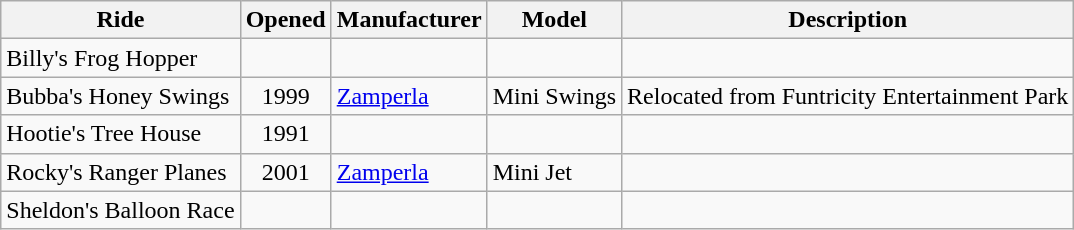<table class="wikitable sortable">
<tr>
<th>Ride</th>
<th>Opened</th>
<th>Manufacturer</th>
<th>Model</th>
<th>Description</th>
</tr>
<tr>
<td>Billy's Frog Hopper</td>
<td></td>
<td></td>
<td></td>
<td></td>
</tr>
<tr>
<td>Bubba's Honey Swings</td>
<td style="text-align:center">1999</td>
<td><a href='#'>Zamperla</a></td>
<td>Mini Swings</td>
<td>Relocated from Funtricity Entertainment Park</td>
</tr>
<tr>
<td>Hootie's Tree House</td>
<td style="text-align:center">1991</td>
<td></td>
<td></td>
<td></td>
</tr>
<tr>
<td>Rocky's Ranger Planes</td>
<td style="text-align:center">2001</td>
<td><a href='#'>Zamperla</a></td>
<td>Mini Jet</td>
<td></td>
</tr>
<tr>
<td>Sheldon's Balloon Race</td>
<td style="text-align:center"></td>
<td></td>
<td></td>
<td></td>
</tr>
</table>
